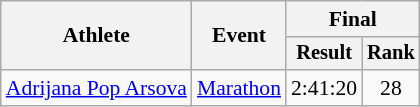<table class=wikitable style=font-size:90%>
<tr>
<th rowspan=2>Athlete</th>
<th rowspan=2>Event</th>
<th colspan=2>Final</th>
</tr>
<tr style=font-size:95%>
<th>Result</th>
<th>Rank</th>
</tr>
<tr align=center>
<td align=left><a href='#'>Adrijana Pop Arsova</a></td>
<td align=left><a href='#'>Marathon</a></td>
<td>2:41:20</td>
<td>28</td>
</tr>
</table>
